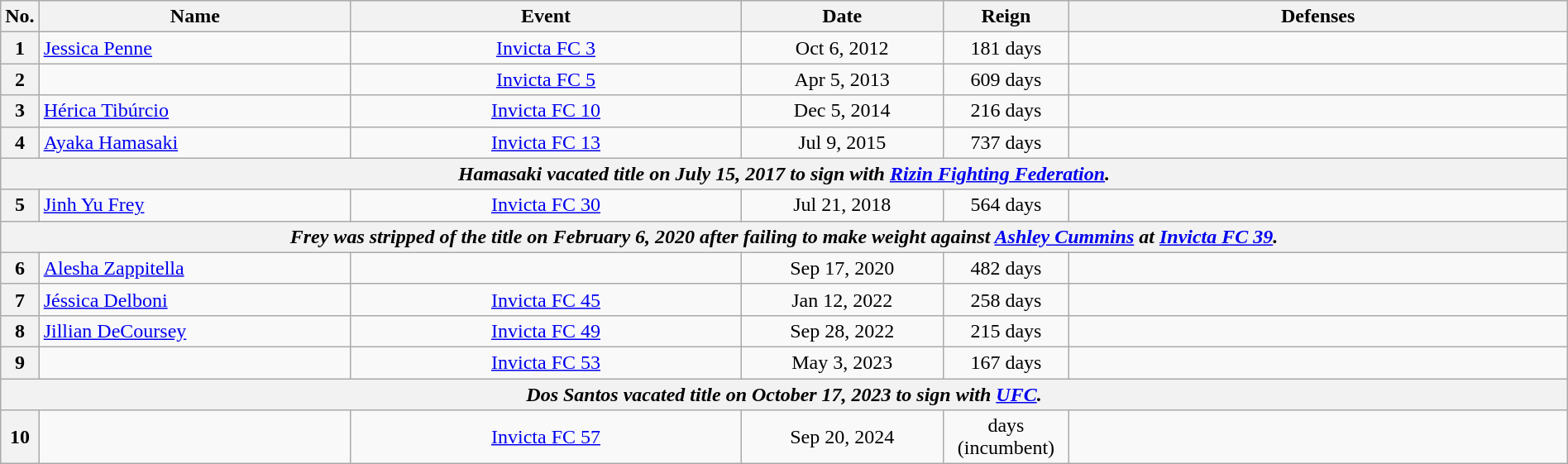<table class="wikitable" width=100%>
<tr>
<th width=1%>No.</th>
<th width=20%>Name</th>
<th width=25%>Event</th>
<th width=13%>Date</th>
<th width=8%>Reign</th>
<th width=32%>Defenses</th>
</tr>
<tr>
<th>1</th>
<td align=left> <a href='#'>Jessica Penne</a><br></td>
<td align=center><a href='#'>Invicta FC 3</a><br></td>
<td align=center>Oct 6, 2012</td>
<td align=center>181 days</td>
<td></td>
</tr>
<tr>
<th>2</th>
<td align=left></td>
<td align=center><a href='#'>Invicta FC 5</a><br></td>
<td align=center>Apr 5, 2013</td>
<td align=center>609 days</td>
<td><br></td>
</tr>
<tr>
<th>3</th>
<td align=left> <a href='#'>Hérica Tibúrcio</a></td>
<td align=center><a href='#'>Invicta FC 10</a><br></td>
<td align=center>Dec 5, 2014</td>
<td align=center>216 days</td>
<td></td>
</tr>
<tr>
<th>4</th>
<td align=left> <a href='#'>Ayaka Hamasaki</a></td>
<td align=center><a href='#'>Invicta FC 13</a><br></td>
<td align=center>Jul 9, 2015</td>
<td align=center>737 days</td>
<td><br></td>
</tr>
<tr>
<th colspan="6" align="center"><em>Hamasaki vacated title on July 15, 2017 to sign with <a href='#'>Rizin Fighting Federation</a>.</em></th>
</tr>
<tr>
<th>5</th>
<td align=left> <a href='#'>Jinh Yu Frey</a> <br></td>
<td align=center><a href='#'>Invicta FC 30</a><br></td>
<td align=center>Jul 21, 2018</td>
<td align=center>564 days<br></td>
<td><br></td>
</tr>
<tr>
<th colspan="6" align="center"><em>Frey was stripped of the title on February 6, 2020 after failing to make weight against <a href='#'>Ashley Cummins</a> at <a href='#'>Invicta FC 39</a>.</em></th>
</tr>
<tr>
<th>6</th>
<td align=left> <a href='#'>Alesha Zappitella</a><br></td>
<td align=center><br></td>
<td align=center>Sep 17, 2020</td>
<td align=center>482 days<br></td>
<td><br></td>
</tr>
<tr>
<th>7</th>
<td align=left> <a href='#'>Jéssica Delboni</a> <br></td>
<td align=center><a href='#'>Invicta FC 45</a><br></td>
<td align=center>Jan 12, 2022</td>
<td align=center>258 days<br></td>
<td></td>
</tr>
<tr>
<th>8</th>
<td align=left> <a href='#'>Jillian DeCoursey</a> <br></td>
<td align=center><a href='#'>Invicta FC 49</a><br></td>
<td align=center>Sep 28, 2022</td>
<td align=center>215 days<br></td>
<td></td>
</tr>
<tr>
<th>9</th>
<td align=left> <br></td>
<td align=center><a href='#'>Invicta FC 53</a><br></td>
<td align=center>May 3, 2023</td>
<td align=center>167 days<br></td>
<td></td>
</tr>
<tr>
<th colspan="6" align="center"><em>Dos Santos vacated title on October 17, 2023 to sign with <a href='#'>UFC</a>.</em></th>
</tr>
<tr>
<th>10</th>
<td align=left> <br></td>
<td align=center><a href='#'>Invicta FC 57</a><br></td>
<td align=center>Sep 20, 2024</td>
<td align=center> days<br>(incumbent)</td>
<td><br></td>
</tr>
</table>
